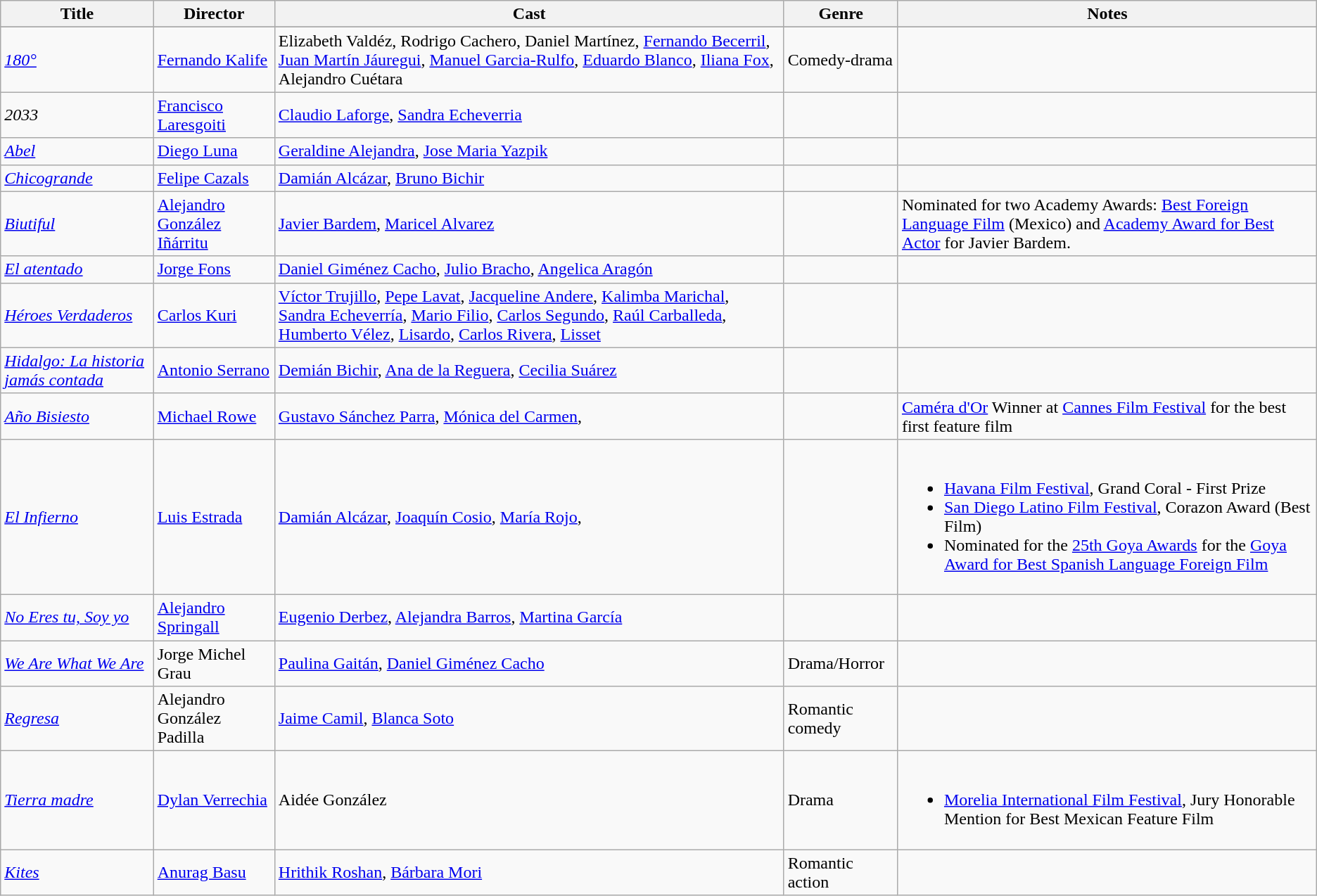<table class="wikitable sortable">
<tr>
<th>Title</th>
<th>Director</th>
<th>Cast</th>
<th>Genre</th>
<th>Notes</th>
</tr>
<tr>
</tr>
<tr>
<td><em><a href='#'>180°</a></em></td>
<td><a href='#'>Fernando Kalife</a></td>
<td>Elizabeth Valdéz, Rodrigo Cachero, Daniel Martínez, <a href='#'>Fernando Becerril</a>, <a href='#'>Juan Martín Jáuregui</a>, <a href='#'>Manuel Garcia-Rulfo</a>, <a href='#'>Eduardo Blanco</a>, <a href='#'>Iliana Fox</a>, Alejandro Cuétara</td>
<td>Comedy-drama</td>
<td></td>
</tr>
<tr>
<td><em>2033</em></td>
<td><a href='#'>Francisco Laresgoiti</a></td>
<td><a href='#'>Claudio Laforge</a>, <a href='#'>Sandra Echeverria</a></td>
<td></td>
<td></td>
</tr>
<tr>
<td><em><a href='#'>Abel</a></em></td>
<td><a href='#'>Diego Luna</a></td>
<td><a href='#'>Geraldine Alejandra</a>, <a href='#'>Jose Maria Yazpik</a></td>
<td></td>
<td></td>
</tr>
<tr>
<td><em><a href='#'>Chicogrande</a></em></td>
<td><a href='#'>Felipe Cazals</a></td>
<td><a href='#'>Damián Alcázar</a>, <a href='#'>Bruno Bichir</a></td>
<td></td>
<td></td>
</tr>
<tr>
<td><em><a href='#'>Biutiful</a></em></td>
<td><a href='#'>Alejandro González Iñárritu</a></td>
<td><a href='#'>Javier Bardem</a>, <a href='#'>Maricel Alvarez</a></td>
<td></td>
<td>Nominated for two Academy Awards: <a href='#'>Best Foreign Language Film</a> (Mexico) and <a href='#'>Academy Award for Best Actor</a> for Javier Bardem.</td>
</tr>
<tr>
<td><em><a href='#'>El atentado</a></em></td>
<td><a href='#'>Jorge Fons</a></td>
<td><a href='#'>Daniel Giménez Cacho</a>, <a href='#'>Julio Bracho</a>, <a href='#'>Angelica Aragón</a></td>
<td></td>
<td></td>
</tr>
<tr>
<td><em><a href='#'>Héroes Verdaderos</a></em></td>
<td><a href='#'>Carlos Kuri</a></td>
<td><a href='#'>Víctor Trujillo</a>, <a href='#'>Pepe Lavat</a>, <a href='#'>Jacqueline Andere</a>, <a href='#'>Kalimba Marichal</a>, <a href='#'>Sandra Echeverría</a>, <a href='#'>Mario Filio</a>, <a href='#'>Carlos Segundo</a>, <a href='#'>Raúl Carballeda</a>, <a href='#'>Humberto Vélez</a>, <a href='#'>Lisardo</a>, <a href='#'>Carlos Rivera</a>, <a href='#'>Lisset</a></td>
<td></td>
<td></td>
</tr>
<tr>
<td><em><a href='#'>Hidalgo: La historia jamás contada</a></em></td>
<td><a href='#'>Antonio Serrano</a></td>
<td><a href='#'>Demián Bichir</a>, <a href='#'>Ana de la Reguera</a>, <a href='#'>Cecilia Suárez</a></td>
<td></td>
<td></td>
</tr>
<tr>
<td><em><a href='#'>Año Bisiesto</a></em></td>
<td><a href='#'>Michael Rowe</a></td>
<td><a href='#'>Gustavo Sánchez Parra</a>, <a href='#'>Mónica del Carmen</a>,</td>
<td></td>
<td><a href='#'>Caméra d'Or</a> Winner at <a href='#'>Cannes Film Festival</a> for the best first feature film</td>
</tr>
<tr>
<td><em><a href='#'>El Infierno</a></em></td>
<td><a href='#'>Luis Estrada</a></td>
<td><a href='#'>Damián Alcázar</a>, <a href='#'>Joaquín Cosio</a>, <a href='#'>María Rojo</a>,</td>
<td></td>
<td><br><ul><li><a href='#'>Havana Film Festival</a>, Grand Coral - First Prize</li><li><a href='#'>San Diego Latino Film Festival</a>, Corazon Award (Best Film)</li><li>Nominated for the <a href='#'>25th Goya Awards</a> for the <a href='#'>Goya Award for Best Spanish Language Foreign Film</a></li></ul></td>
</tr>
<tr>
<td><em><a href='#'>No Eres tu, Soy yo</a></em></td>
<td><a href='#'>Alejandro Springall</a></td>
<td><a href='#'>Eugenio Derbez</a>, <a href='#'>Alejandra Barros</a>, <a href='#'>Martina García</a></td>
<td></td>
<td></td>
</tr>
<tr>
<td><em><a href='#'>We Are What We Are</a> </em></td>
<td>Jorge Michel Grau</td>
<td><a href='#'>Paulina Gaitán</a>, <a href='#'>Daniel Giménez Cacho</a></td>
<td>Drama/Horror</td>
<td></td>
</tr>
<tr>
<td><em><a href='#'>Regresa</a></em></td>
<td>Alejandro González Padilla</td>
<td><a href='#'>Jaime Camil</a>, <a href='#'>Blanca Soto</a></td>
<td>Romantic comedy</td>
<td></td>
</tr>
<tr>
<td><em><a href='#'>Tierra madre</a></em></td>
<td><a href='#'>Dylan Verrechia</a></td>
<td>Aidée González</td>
<td>Drama</td>
<td><br><ul><li><a href='#'>Morelia International Film Festival</a>, Jury Honorable Mention for Best Mexican Feature Film</li></ul></td>
</tr>
<tr>
<td><em><a href='#'>Kites</a></em></td>
<td><a href='#'>Anurag Basu</a></td>
<td><a href='#'>Hrithik Roshan</a>, <a href='#'>Bárbara Mori</a></td>
<td>Romantic action</td>
<td></td>
</tr>
</table>
